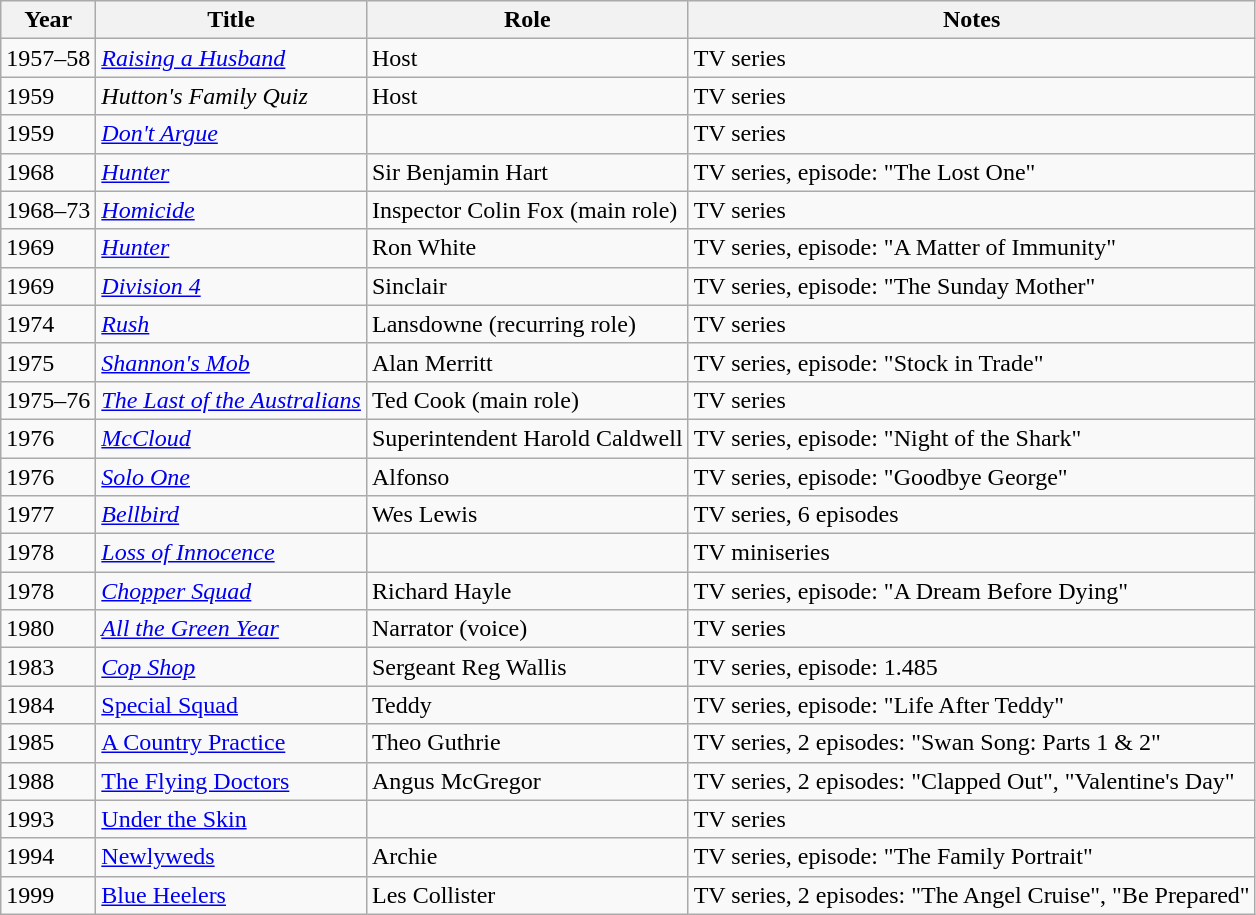<table class="wikitable sortable">
<tr>
<th>Year</th>
<th>Title</th>
<th>Role</th>
<th class="unsortable">Notes</th>
</tr>
<tr>
<td>1957–58</td>
<td><em><a href='#'>Raising a Husband</a></em></td>
<td>Host</td>
<td>TV series</td>
</tr>
<tr>
<td>1959</td>
<td><em>Hutton's Family Quiz</em></td>
<td>Host</td>
<td>TV series</td>
</tr>
<tr>
<td>1959</td>
<td><em><a href='#'>Don't Argue</a></em></td>
<td></td>
<td>TV series</td>
</tr>
<tr>
<td>1968</td>
<td><em><a href='#'>Hunter</a></em></td>
<td>Sir Benjamin Hart</td>
<td>TV series, episode: "The Lost One"</td>
</tr>
<tr>
<td>1968–73</td>
<td><em><a href='#'>Homicide</a></em></td>
<td>Inspector Colin Fox (main role)</td>
<td>TV series</td>
</tr>
<tr>
<td>1969</td>
<td><em><a href='#'>Hunter</a></em></td>
<td>Ron White</td>
<td>TV series, episode: "A Matter of Immunity"</td>
</tr>
<tr>
<td>1969</td>
<td><em><a href='#'>Division 4</a></em></td>
<td>Sinclair</td>
<td>TV series, episode: "The Sunday Mother"</td>
</tr>
<tr>
<td>1974</td>
<td><em><a href='#'>Rush</a></em></td>
<td>Lansdowne (recurring role)</td>
<td>TV series</td>
</tr>
<tr>
<td>1975</td>
<td><em><a href='#'>Shannon's Mob</a></em></td>
<td>Alan Merritt</td>
<td>TV series, episode: "Stock in Trade"</td>
</tr>
<tr>
<td>1975–76</td>
<td><em><a href='#'>The Last of the Australians</a></em></td>
<td>Ted Cook (main role)</td>
<td>TV series</td>
</tr>
<tr>
<td>1976</td>
<td><em><a href='#'>McCloud</a></em></td>
<td>Superintendent Harold Caldwell</td>
<td>TV series, episode: "Night of the Shark"</td>
</tr>
<tr>
<td>1976</td>
<td><em><a href='#'>Solo One</a></em></td>
<td>Alfonso</td>
<td>TV series, episode: "Goodbye George"</td>
</tr>
<tr>
<td>1977</td>
<td><em><a href='#'>Bellbird</a></em></td>
<td>Wes Lewis</td>
<td>TV series, 6 episodes</td>
</tr>
<tr>
<td>1978</td>
<td><em><a href='#'>Loss of Innocence</a></em></td>
<td></td>
<td>TV miniseries</td>
</tr>
<tr>
<td>1978</td>
<td><em><a href='#'>Chopper Squad</a></em></td>
<td>Richard Hayle</td>
<td>TV series, episode: "A Dream Before Dying"</td>
</tr>
<tr>
<td>1980</td>
<td><em><a href='#'>All the Green Year</a></em></td>
<td>Narrator (voice)</td>
<td>TV series</td>
</tr>
<tr>
<td>1983</td>
<td><em><a href='#'>Cop Shop</a></em></td>
<td>Sergeant Reg Wallis</td>
<td>TV series, episode: 1.485</td>
</tr>
<tr>
<td>1984</td>
<td><em><a href='#'></em>Special Squad<em></a></td>
<td>Teddy</td>
<td>TV series, episode: "Life After Teddy"</td>
</tr>
<tr>
<td>1985</td>
<td></em><a href='#'>A Country Practice</a><em></td>
<td>Theo Guthrie</td>
<td>TV series, 2 episodes: "Swan Song: Parts 1 & 2"</td>
</tr>
<tr>
<td>1988</td>
<td></em><a href='#'>The Flying Doctors</a><em></td>
<td>Angus McGregor</td>
<td>TV series, 2 episodes: "Clapped Out", "Valentine's Day"</td>
</tr>
<tr>
<td>1993</td>
<td></em><a href='#'>Under the Skin</a><em></td>
<td></td>
<td>TV series</td>
</tr>
<tr>
<td>1994</td>
<td></em><a href='#'>Newlyweds</a><em></td>
<td>Archie</td>
<td>TV series, episode: "The Family Portrait"</td>
</tr>
<tr>
<td>1999</td>
<td></em><a href='#'>Blue Heelers</a><em></td>
<td>Les Collister</td>
<td>TV series, 2 episodes:  "The Angel Cruise", "Be Prepared"</td>
</tr>
</table>
